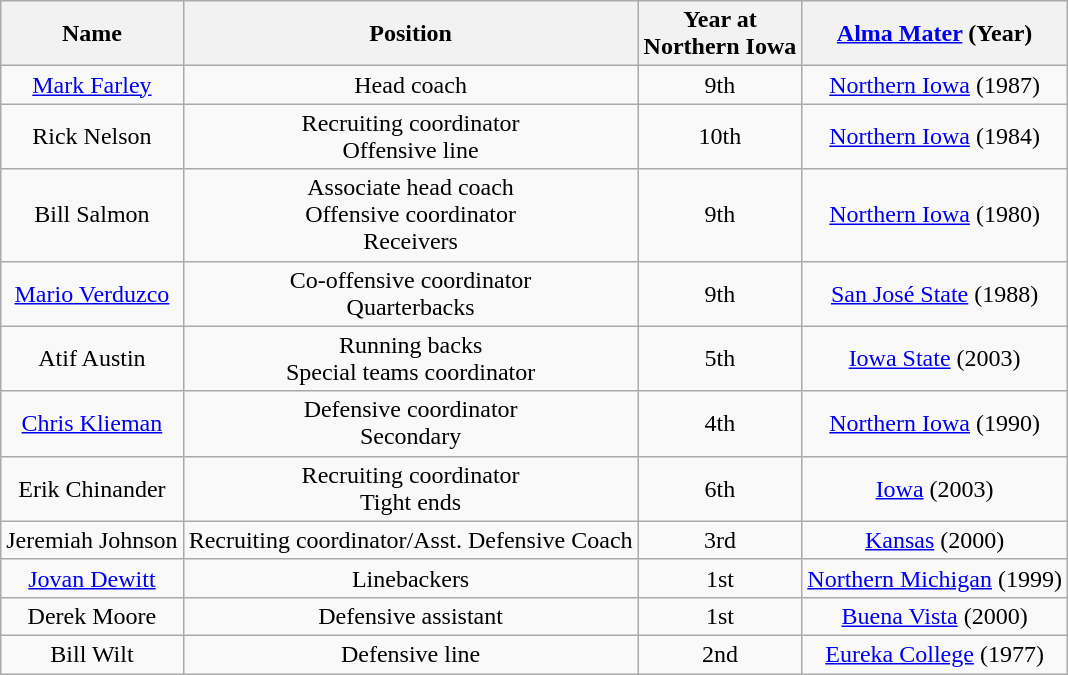<table class="wikitable">
<tr>
<th>Name</th>
<th>Position</th>
<th>Year at <br> Northern Iowa</th>
<th><a href='#'>Alma Mater</a> (Year)</th>
</tr>
<tr align="center">
<td><a href='#'>Mark Farley</a></td>
<td>Head coach</td>
<td>9th</td>
<td><a href='#'>Northern Iowa</a> (1987)</td>
</tr>
<tr align="center">
<td>Rick Nelson</td>
<td>Recruiting coordinator<br>Offensive line</td>
<td>10th</td>
<td><a href='#'>Northern Iowa</a> (1984)</td>
</tr>
<tr align="center">
<td>Bill Salmon</td>
<td>Associate head coach<br>Offensive coordinator<br>Receivers</td>
<td>9th</td>
<td><a href='#'>Northern Iowa</a> (1980)</td>
</tr>
<tr align="center">
<td><a href='#'>Mario Verduzco</a></td>
<td>Co-offensive coordinator<br>Quarterbacks</td>
<td>9th</td>
<td><a href='#'>San José State</a> (1988)</td>
</tr>
<tr align="center">
<td>Atif Austin</td>
<td>Running backs<br>Special teams coordinator</td>
<td>5th</td>
<td><a href='#'>Iowa State</a> (2003)</td>
</tr>
<tr align="center">
<td><a href='#'>Chris Klieman</a></td>
<td>Defensive coordinator<br>Secondary</td>
<td>4th</td>
<td><a href='#'>Northern Iowa</a> (1990)</td>
</tr>
<tr align="center">
<td>Erik Chinander</td>
<td>Recruiting coordinator<br>Tight ends</td>
<td>6th</td>
<td><a href='#'>Iowa</a> (2003)</td>
</tr>
<tr align="center">
<td>Jeremiah Johnson</td>
<td>Recruiting coordinator/Asst. Defensive Coach</td>
<td>3rd</td>
<td><a href='#'>Kansas</a> (2000)</td>
</tr>
<tr align="center">
<td><a href='#'>Jovan Dewitt</a></td>
<td>Linebackers</td>
<td>1st</td>
<td><a href='#'>Northern Michigan</a> (1999)</td>
</tr>
<tr align="center">
<td>Derek Moore</td>
<td>Defensive assistant</td>
<td>1st</td>
<td><a href='#'>Buena Vista</a> (2000)</td>
</tr>
<tr align="center">
<td>Bill Wilt</td>
<td>Defensive line</td>
<td>2nd</td>
<td><a href='#'>Eureka College</a> (1977)</td>
</tr>
</table>
